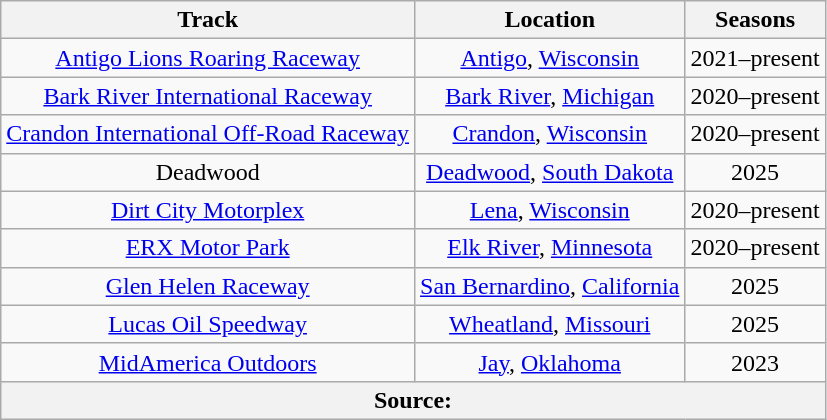<table class="wikitable sortable" style="text-align:center;">
<tr>
<th scope=col>Track</th>
<th scope=col>Location</th>
<th scope=col>Seasons</th>
</tr>
<tr>
<td><a href='#'>Antigo Lions Roaring Raceway</a></td>
<td><a href='#'>Antigo</a>, <a href='#'>Wisconsin</a></td>
<td>2021–present</td>
</tr>
<tr>
<td><a href='#'>Bark River International Raceway</a></td>
<td><a href='#'>Bark River</a>, <a href='#'>Michigan</a></td>
<td>2020–present</td>
</tr>
<tr>
<td><a href='#'>Crandon International Off-Road Raceway</a></td>
<td><a href='#'>Crandon</a>, <a href='#'>Wisconsin</a></td>
<td>2020–present</td>
</tr>
<tr>
<td>Deadwood</td>
<td><a href='#'>Deadwood</a>, <a href='#'>South Dakota</a></td>
<td>2025</td>
</tr>
<tr>
<td><a href='#'>Dirt City Motorplex</a></td>
<td><a href='#'>Lena</a>, <a href='#'>Wisconsin</a></td>
<td>2020–present</td>
</tr>
<tr>
<td><a href='#'>ERX Motor Park</a></td>
<td><a href='#'>Elk River</a>, <a href='#'>Minnesota</a></td>
<td>2020–present</td>
</tr>
<tr>
<td><a href='#'>Glen Helen Raceway</a></td>
<td><a href='#'>San Bernardino</a>, <a href='#'>California</a></td>
<td>2025</td>
</tr>
<tr>
<td><a href='#'>Lucas Oil Speedway</a></td>
<td><a href='#'>Wheatland</a>, <a href='#'>Missouri</a></td>
<td>2025</td>
</tr>
<tr>
<td><a href='#'>MidAmerica Outdoors</a></td>
<td><a href='#'>Jay</a>, <a href='#'>Oklahoma</a></td>
<td>2023</td>
</tr>
<tr>
<th colspan=3>Source:</th>
</tr>
</table>
